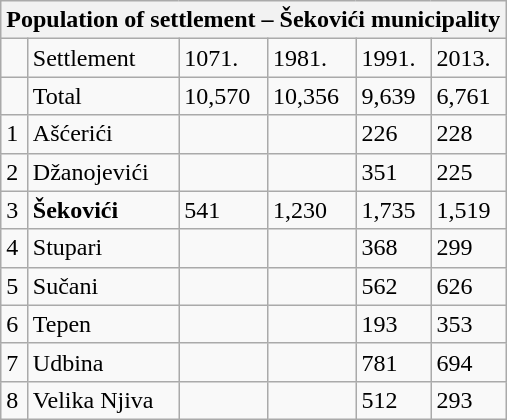<table class="wikitable">
<tr>
<th colspan="6">Population of settlement – Šekovići municipality</th>
</tr>
<tr>
<td></td>
<td>Settlement</td>
<td>1071.</td>
<td>1981.</td>
<td>1991.</td>
<td>2013.</td>
</tr>
<tr>
<td></td>
<td>Total</td>
<td>10,570</td>
<td>10,356</td>
<td>9,639</td>
<td>6,761</td>
</tr>
<tr>
<td>1</td>
<td>Ašćerići</td>
<td></td>
<td></td>
<td>226</td>
<td>228</td>
</tr>
<tr>
<td>2</td>
<td>Džanojevići</td>
<td></td>
<td></td>
<td>351</td>
<td>225</td>
</tr>
<tr>
<td>3</td>
<td><strong>Šekovići</strong></td>
<td>541</td>
<td>1,230</td>
<td>1,735</td>
<td>1,519</td>
</tr>
<tr>
<td>4</td>
<td>Stupari</td>
<td></td>
<td></td>
<td>368</td>
<td>299</td>
</tr>
<tr>
<td>5</td>
<td>Sučani</td>
<td></td>
<td></td>
<td>562</td>
<td>626</td>
</tr>
<tr>
<td>6</td>
<td>Tepen</td>
<td></td>
<td></td>
<td>193</td>
<td>353</td>
</tr>
<tr>
<td>7</td>
<td>Udbina</td>
<td></td>
<td></td>
<td>781</td>
<td>694</td>
</tr>
<tr>
<td>8</td>
<td>Velika Njiva</td>
<td></td>
<td></td>
<td>512</td>
<td>293</td>
</tr>
</table>
